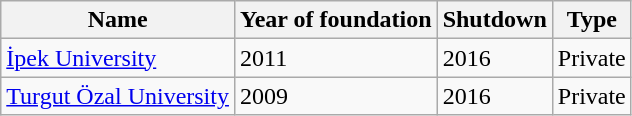<table class="wikitable">
<tr>
<th>Name</th>
<th>Year of foundation</th>
<th>Shutdown</th>
<th>Type</th>
</tr>
<tr>
<td><a href='#'>İpek University</a></td>
<td>2011</td>
<td>2016</td>
<td>Private</td>
</tr>
<tr>
<td><a href='#'>Turgut Özal University</a></td>
<td>2009</td>
<td>2016</td>
<td>Private</td>
</tr>
</table>
